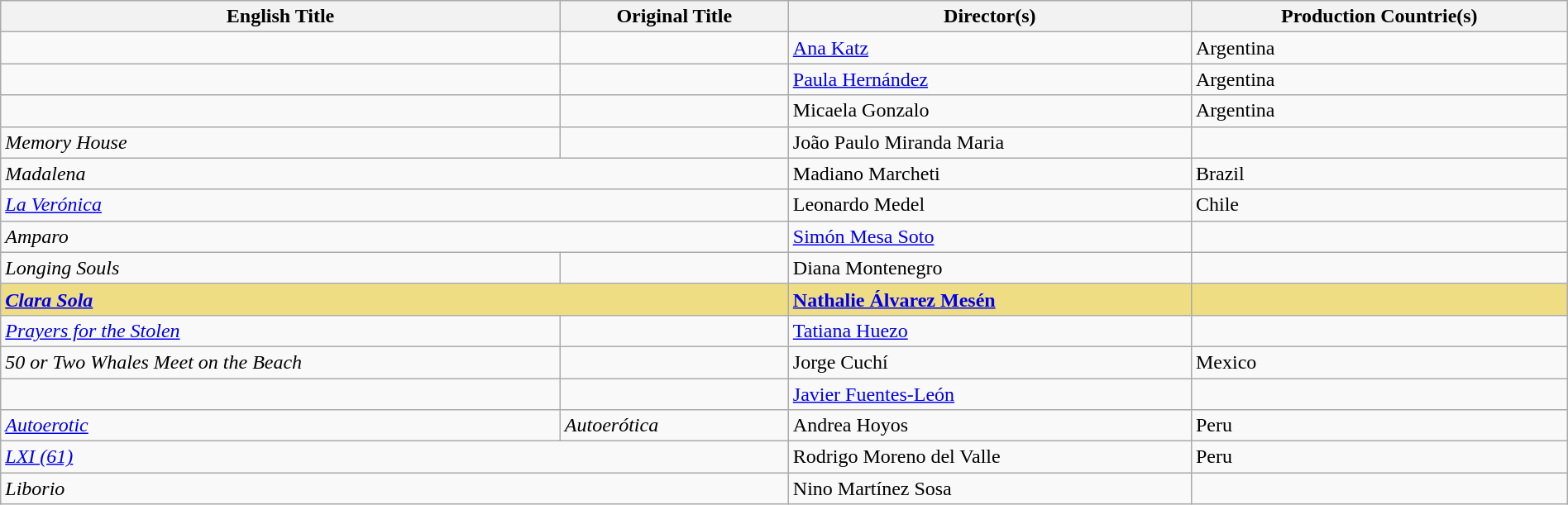<table class="sortable wikitable" style="width:100%; margin-bottom:4px" cellpadding="5">
<tr>
<th scope="col">English Title</th>
<th scope="col">Original Title</th>
<th scope="col">Director(s)</th>
<th scope="col">Production Countrie(s)</th>
</tr>
<tr>
<td></td>
<td></td>
<td><a href='#'>Ana Katz</a></td>
<td>Argentina</td>
</tr>
<tr>
<td></td>
<td></td>
<td><a href='#'>Paula Hernández</a></td>
<td>Argentina</td>
</tr>
<tr>
<td></td>
<td></td>
<td>Micaela Gonzalo</td>
<td>Argentina</td>
</tr>
<tr>
<td><em>Memory House</em></td>
<td></td>
<td>João Paulo Miranda Maria</td>
<td></td>
</tr>
<tr>
<td colspan = "2"><em>Madalena</em></td>
<td>Madiano Marcheti</td>
<td>Brazil</td>
</tr>
<tr>
<td colspan = "2"><em><a href='#'>La Verónica</a></em></td>
<td>Leonardo Medel</td>
<td>Chile</td>
</tr>
<tr>
<td colspan = "2"><em>Amparo</em></td>
<td><a href='#'>Simón Mesa Soto</a></td>
<td></td>
</tr>
<tr>
<td><em>Longing Souls</em></td>
<td></td>
<td>Diana Montenegro</td>
<td></td>
</tr>
<tr style="background:#EEDD82">
<td colspan = "2"><strong><em><a href='#'>Clara Sola</a></em></strong></td>
<td><strong><a href='#'>Nathalie Álvarez Mesén</a></strong></td>
<td><strong></strong></td>
</tr>
<tr>
<td><em><a href='#'>Prayers for the Stolen</a></em></td>
<td></td>
<td><a href='#'>Tatiana Huezo</a></td>
<td></td>
</tr>
<tr>
<td><em>50 or Two Whales Meet on the Beach</em></td>
<td></td>
<td>Jorge Cuchí</td>
<td>Mexico</td>
</tr>
<tr>
<td></td>
<td></td>
<td><a href='#'>Javier Fuentes-León</a></td>
<td></td>
</tr>
<tr>
<td><em><a href='#'>Autoerotic</a></em></td>
<td><em>Autoerótica</em></td>
<td>Andrea Hoyos</td>
<td>Peru</td>
</tr>
<tr>
<td colspan = "2"><em><a href='#'>LXI (61)</a></em></td>
<td>Rodrigo Moreno del Valle</td>
<td>Peru</td>
</tr>
<tr>
<td colspan = "2"><em>Liborio</em></td>
<td>Nino Martínez Sosa</td>
<td></td>
</tr>
</table>
